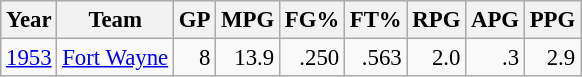<table class="wikitable sortable" style="font-size:95%; text-align:right;">
<tr>
<th>Year</th>
<th>Team</th>
<th>GP</th>
<th>MPG</th>
<th>FG%</th>
<th>FT%</th>
<th>RPG</th>
<th>APG</th>
<th>PPG</th>
</tr>
<tr>
<td style="text-align:left;"><a href='#'>1953</a></td>
<td style="text-align:left;"><a href='#'>Fort Wayne</a></td>
<td>8</td>
<td>13.9</td>
<td>.250</td>
<td>.563</td>
<td>2.0</td>
<td>.3</td>
<td>2.9</td>
</tr>
</table>
